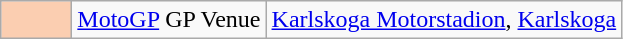<table class="wikitable">
<tr>
<td width=40px align=center style="background-color:#FBCEB1"></td>
<td><a href='#'>MotoGP</a> GP Venue</td>
<td><a href='#'>Karlskoga Motorstadion</a>, <a href='#'>Karlskoga</a></td>
</tr>
</table>
